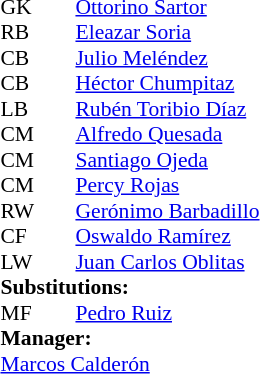<table style="font-size:90%; margin:0.2em auto;" cellspacing="0" cellpadding="0">
<tr>
<th width="25"></th>
<th width="25"></th>
</tr>
<tr>
<td>GK</td>
<td></td>
<td><a href='#'>Ottorino Sartor</a></td>
</tr>
<tr>
<td>RB</td>
<td></td>
<td><a href='#'>Eleazar Soria</a></td>
</tr>
<tr>
<td>CB</td>
<td></td>
<td><a href='#'>Julio Meléndez</a></td>
</tr>
<tr>
<td>CB</td>
<td></td>
<td><a href='#'>Héctor Chumpitaz</a></td>
</tr>
<tr>
<td>LB</td>
<td></td>
<td><a href='#'>Rubén Toribio Díaz</a></td>
</tr>
<tr>
<td>CM</td>
<td></td>
<td><a href='#'>Alfredo Quesada</a></td>
</tr>
<tr>
<td>CM</td>
<td></td>
<td><a href='#'>Santiago Ojeda</a></td>
</tr>
<tr>
<td>CM</td>
<td></td>
<td><a href='#'>Percy Rojas</a></td>
</tr>
<tr>
<td>RW</td>
<td></td>
<td><a href='#'>Gerónimo Barbadillo</a></td>
<td></td>
<td></td>
</tr>
<tr>
<td>CF</td>
<td></td>
<td><a href='#'>Oswaldo Ramírez</a></td>
</tr>
<tr>
<td>LW</td>
<td></td>
<td><a href='#'>Juan Carlos Oblitas</a></td>
</tr>
<tr>
<td colspan=3><strong>Substitutions:</strong></td>
</tr>
<tr>
<td>MF</td>
<td></td>
<td><a href='#'>Pedro Ruiz</a></td>
<td></td>
<td></td>
</tr>
<tr>
<td colspan=3><strong>Manager:</strong></td>
</tr>
<tr>
<td colspan=3><a href='#'>Marcos Calderón</a></td>
</tr>
</table>
